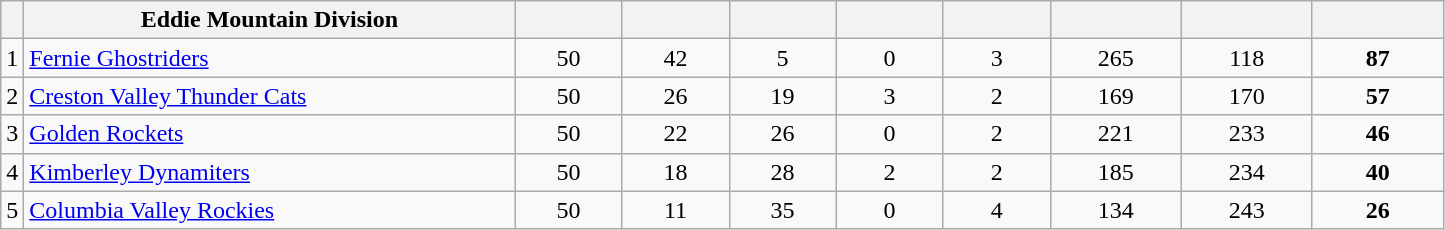<table class="wikitable sortable">
<tr>
<th style="width 5em;"></th>
<th style="width:20em;" class="unsortable">Eddie Mountain Division</th>
<th style="width:4em;" class="unsortable"></th>
<th style="width:4em;"></th>
<th style="width:4em;"></th>
<th style="width:4em;"></th>
<th style="width:4em;"></th>
<th style="width:5em;"></th>
<th style="width:5em;"></th>
<th style="width:5em;"></th>
</tr>
<tr align=center>
<td>1</td>
<td align=left><a href='#'>Fernie Ghostriders</a></td>
<td>50</td>
<td>42</td>
<td>5</td>
<td>0</td>
<td>3</td>
<td>265</td>
<td>118</td>
<td><strong>87</strong></td>
</tr>
<tr align=center>
<td>2</td>
<td align=left><a href='#'>Creston Valley Thunder Cats</a></td>
<td>50</td>
<td>26</td>
<td>19</td>
<td>3</td>
<td>2</td>
<td>169</td>
<td>170</td>
<td><strong>57</strong></td>
</tr>
<tr align=center>
<td>3</td>
<td align=left><a href='#'>Golden Rockets</a></td>
<td>50</td>
<td>22</td>
<td>26</td>
<td>0</td>
<td>2</td>
<td>221</td>
<td>233</td>
<td><strong>46</strong></td>
</tr>
<tr align=center>
<td>4</td>
<td align=left><a href='#'>Kimberley Dynamiters</a></td>
<td>50</td>
<td>18</td>
<td>28</td>
<td>2</td>
<td>2</td>
<td>185</td>
<td>234</td>
<td><strong>40</strong></td>
</tr>
<tr align=center>
<td>5</td>
<td align=left><a href='#'>Columbia Valley Rockies</a></td>
<td>50</td>
<td>11</td>
<td>35</td>
<td>0</td>
<td>4</td>
<td>134</td>
<td>243</td>
<td><strong>26</strong></td>
</tr>
</table>
